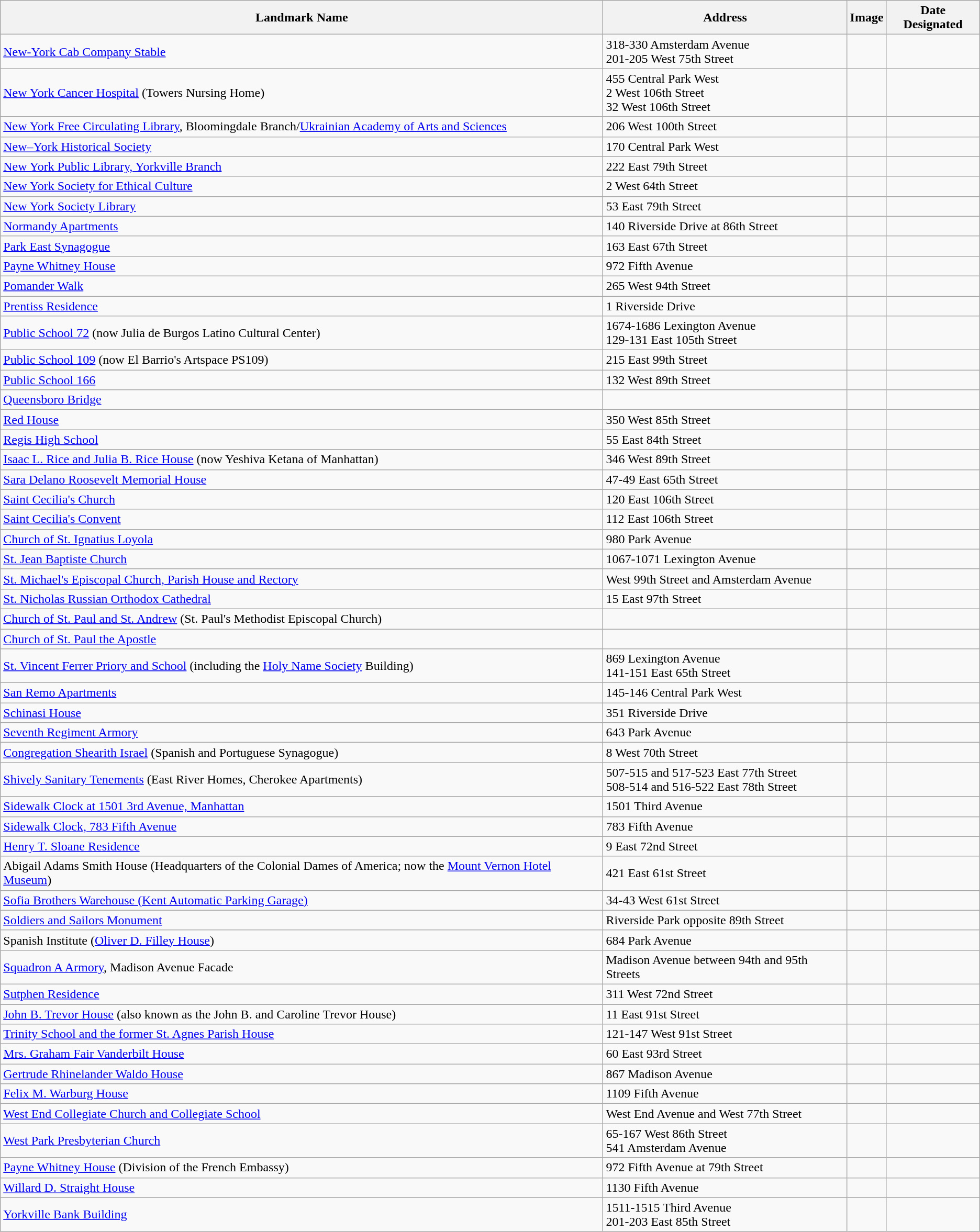<table class="wikitable sortable">
<tr>
<th><strong>Landmark Name</strong></th>
<th><strong>Address</strong></th>
<th><strong>Image</strong></th>
<th><strong>Date Designated</strong></th>
</tr>
<tr>
<td><a href='#'>New-York Cab Company Stable</a> </td>
<td>318-330 Amsterdam Avenue<br>201-205 West 75th Street</td>
<td></td>
<td>  </td>
</tr>
<tr>
<td><a href='#'>New York Cancer Hospital</a> (Towers Nursing Home)</td>
<td>455 Central Park West<br>2 West 106th Street<br>32 West 106th Street<br></td>
<td></td>
<td> </td>
</tr>
<tr>
<td><a href='#'>New York Free Circulating Library</a>, Bloomingdale Branch/<a href='#'>Ukrainian Academy of Arts and Sciences</a></td>
<td>206 West 100th Street</td>
<td></td>
<td> </td>
</tr>
<tr>
<td><a href='#'>New–York Historical Society</a></td>
<td>170 Central Park West</td>
<td></td>
<td> </td>
</tr>
<tr>
<td><a href='#'>New York Public Library, Yorkville Branch</a></td>
<td>222 East 79th Street</td>
<td></td>
<td> </td>
</tr>
<tr>
<td><a href='#'>New York Society for Ethical Culture</a></td>
<td>2 West 64th Street</td>
<td></td>
<td> </td>
</tr>
<tr>
<td><a href='#'>New York Society Library</a></td>
<td>53 East 79th Street</td>
<td></td>
<td> </td>
</tr>
<tr>
<td><a href='#'>Normandy Apartments</a> </td>
<td>140 Riverside Drive at 86th Street</td>
<td></td>
<td> </td>
</tr>
<tr>
<td><a href='#'>Park East Synagogue</a></td>
<td>163 East 67th Street</td>
<td></td>
<td> </td>
</tr>
<tr>
<td><a href='#'>Payne Whitney House</a></td>
<td>972 Fifth Avenue</td>
<td><br></td>
</tr>
<tr>
<td><a href='#'>Pomander Walk</a></td>
<td>265 West 94th Street</td>
<td></td>
<td> </td>
</tr>
<tr>
<td><a href='#'>Prentiss Residence</a></td>
<td>1 Riverside Drive</td>
<td></td>
<td> </td>
</tr>
<tr>
<td><a href='#'>Public School 72</a> (now Julia de Burgos Latino Cultural Center)</td>
<td>1674-1686 Lexington Avenue<br>129-131 East 105th Street</td>
<td></td>
<td> </td>
</tr>
<tr>
<td><a href='#'>Public School 109</a> (now El Barrio's Artspace PS109)</td>
<td>215 East 99th Street</td>
<td></td>
<td> </td>
</tr>
<tr>
<td><a href='#'>Public School 166</a></td>
<td>132 West 89th Street</td>
<td></td>
<td> </td>
</tr>
<tr>
<td><a href='#'>Queensboro Bridge</a></td>
<td></td>
<td></td>
<td> </td>
</tr>
<tr>
<td><a href='#'>Red House</a></td>
<td>350 West 85th Street</td>
<td></td>
<td> </td>
</tr>
<tr>
<td><a href='#'>Regis High School</a></td>
<td>55 East 84th Street</td>
<td></td>
<td> </td>
</tr>
<tr>
<td><a href='#'>Isaac L. Rice and Julia B. Rice House</a> (now Yeshiva Ketana of Manhattan)</td>
<td>346 West 89th Street</td>
<td></td>
<td> </td>
</tr>
<tr>
<td><a href='#'>Sara Delano Roosevelt Memorial House</a></td>
<td>47-49 East 65th Street</td>
<td></td>
<td> </td>
</tr>
<tr>
<td><a href='#'>Saint Cecilia's Church</a></td>
<td>120 East 106th Street</td>
<td></td>
<td> </td>
</tr>
<tr>
<td><a href='#'>Saint Cecilia's Convent</a></td>
<td>112 East 106th Street</td>
<td></td>
<td> </td>
</tr>
<tr>
<td><a href='#'>Church of St. Ignatius Loyola</a></td>
<td>980 Park Avenue</td>
<td></td>
<td> </td>
</tr>
<tr>
<td><a href='#'>St. Jean Baptiste Church</a></td>
<td>1067-1071 Lexington Avenue</td>
<td></td>
<td> </td>
</tr>
<tr>
<td><a href='#'>St. Michael's Episcopal Church, Parish House and Rectory</a></td>
<td>West 99th Street and Amsterdam Avenue</td>
<td></td>
<td> </td>
</tr>
<tr>
<td><a href='#'>St. Nicholas Russian Orthodox Cathedral</a></td>
<td>15 East 97th Street</td>
<td></td>
<td> </td>
</tr>
<tr>
<td><a href='#'>Church of St. Paul and St. Andrew</a> (St. Paul's Methodist Episcopal Church)</td>
<td></td>
<td></td>
<td> </td>
</tr>
<tr>
<td><a href='#'>Church of St. Paul the Apostle</a></td>
<td></td>
<td></td>
<td> </td>
</tr>
<tr>
<td><a href='#'>St. Vincent Ferrer Priory and School</a> (including the <a href='#'>Holy Name Society</a> Building)</td>
<td>869 Lexington Avenue<br>141-151 East 65th Street</td>
<td></td>
<td> </td>
</tr>
<tr>
<td><a href='#'>San Remo Apartments</a></td>
<td>145-146 Central Park West</td>
<td></td>
<td> </td>
</tr>
<tr>
<td><a href='#'>Schinasi House</a></td>
<td>351 Riverside Drive</td>
<td></td>
<td> </td>
</tr>
<tr>
<td><a href='#'>Seventh Regiment Armory</a></td>
<td>643 Park Avenue</td>
<td></td>
<td> </td>
</tr>
<tr>
<td><a href='#'>Congregation Shearith Israel</a> (Spanish and Portuguese Synagogue)</td>
<td>8 West 70th Street</td>
<td></td>
<td> </td>
</tr>
<tr>
<td><a href='#'>Shively Sanitary Tenements</a> (East River Homes, Cherokee Apartments)</td>
<td>507-515 and 517-523 East 77th Street<br>508-514 and 516-522 East 78th Street</td>
<td></td>
<td> </td>
</tr>
<tr>
<td><a href='#'>Sidewalk Clock at 1501 3rd Avenue, Manhattan</a></td>
<td>1501 Third Avenue</td>
<td></td>
<td> </td>
</tr>
<tr>
<td><a href='#'>Sidewalk Clock, 783 Fifth Avenue</a></td>
<td>783 Fifth Avenue</td>
<td></td>
<td> </td>
</tr>
<tr>
<td><a href='#'>Henry T. Sloane Residence</a></td>
<td>9 East 72nd Street</td>
<td></td>
<td> </td>
</tr>
<tr>
<td>Abigail Adams Smith House (Headquarters of the Colonial Dames of America; now the <a href='#'>Mount Vernon Hotel Museum</a>)</td>
<td>421 East 61st Street</td>
<td></td>
<td> </td>
</tr>
<tr>
<td><a href='#'>Sofia Brothers Warehouse (Kent Automatic Parking Garage)</a></td>
<td>34-43 West 61st Street</td>
<td></td>
<td> </td>
</tr>
<tr>
<td><a href='#'>Soldiers and Sailors Monument</a></td>
<td>Riverside Park opposite 89th Street</td>
<td></td>
<td> </td>
</tr>
<tr>
<td>Spanish Institute (<a href='#'>Oliver D. Filley House</a>)</td>
<td>684 Park Avenue</td>
<td></td>
<td> </td>
</tr>
<tr>
<td><a href='#'>Squadron A Armory</a>, Madison Avenue Facade</td>
<td>Madison Avenue between 94th and 95th Streets</td>
<td></td>
<td> </td>
</tr>
<tr>
<td><a href='#'>Sutphen Residence</a> </td>
<td>311 West 72nd Street</td>
<td></td>
<td> </td>
</tr>
<tr>
<td><a href='#'>John B. Trevor House</a> (also known as the John B. and Caroline Trevor House)</td>
<td>11 East 91st Street </td>
<td></td>
<td> </td>
</tr>
<tr>
<td><a href='#'>Trinity School and the former St. Agnes Parish House</a> </td>
<td>121-147 West 91st Street</td>
<td></td>
<td> </td>
</tr>
<tr>
<td><a href='#'>Mrs. Graham Fair Vanderbilt House</a></td>
<td>60 East 93rd Street</td>
<td></td>
<td> </td>
</tr>
<tr>
<td><a href='#'>Gertrude Rhinelander Waldo House</a></td>
<td>867 Madison Avenue</td>
<td></td>
<td> </td>
</tr>
<tr>
<td><a href='#'>Felix M. Warburg House</a></td>
<td>1109 Fifth Avenue</td>
<td></td>
<td> </td>
</tr>
<tr>
<td><a href='#'>West End Collegiate Church and Collegiate School</a></td>
<td>West End Avenue and West 77th Street</td>
<td></td>
<td> </td>
</tr>
<tr>
<td><a href='#'>West Park Presbyterian Church</a></td>
<td>65-167 West 86th Street<br>541 Amsterdam Avenue</td>
<td></td>
<td> </td>
</tr>
<tr>
<td><a href='#'>Payne Whitney House</a> (Division of the French Embassy)</td>
<td>972 Fifth Avenue at 79th Street</td>
<td></td>
<td> </td>
</tr>
<tr>
<td><a href='#'>Willard D. Straight House</a></td>
<td>1130 Fifth Avenue</td>
<td></td>
<td> </td>
</tr>
<tr>
<td><a href='#'>Yorkville Bank Building</a> </td>
<td>1511-1515 Third Avenue<br>201-203 East 85th Street</td>
<td></td>
<td> </td>
</tr>
</table>
